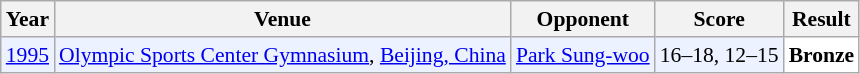<table class="sortable wikitable" style="font-size: 90%;">
<tr>
<th>Year</th>
<th>Venue</th>
<th>Opponent</th>
<th>Score</th>
<th>Result</th>
</tr>
<tr style="background:#ECF2FF">
<td align="center"><a href='#'>1995</a></td>
<td align="left"><a href='#'>Olympic Sports Center Gymnasium</a>, <a href='#'>Beijing, China</a></td>
<td align="left"> <a href='#'>Park Sung-woo</a></td>
<td align="left">16–18, 12–15</td>
<td style="text-align:left; background:white"> <strong>Bronze</strong></td>
</tr>
</table>
